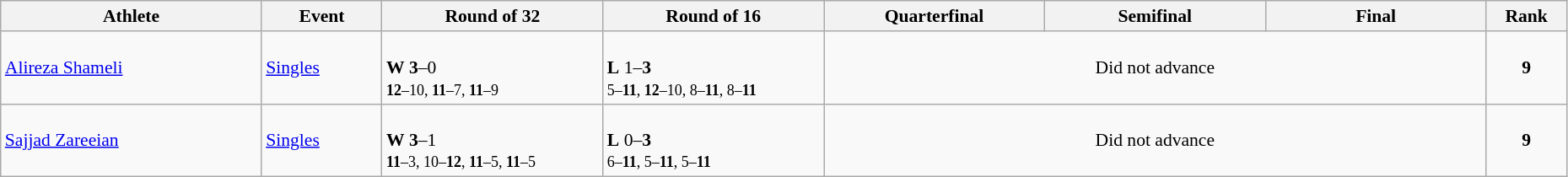<table class="wikitable" width="98%" style="text-align:left; font-size:90%">
<tr>
<th width="13%">Athlete</th>
<th width="6%">Event</th>
<th width="11%">Round of 32</th>
<th width="11%">Round of 16</th>
<th width="11%">Quarterfinal</th>
<th width="11%">Semifinal</th>
<th width="11%">Final</th>
<th width="4%">Rank</th>
</tr>
<tr>
<td><a href='#'>Alireza Shameli</a></td>
<td><a href='#'>Singles</a></td>
<td><br><strong>W</strong> <strong>3</strong>–0<br><small><strong>12</strong>–10, <strong>11</strong>–7, <strong>11</strong>–9</small></td>
<td><br><strong>L</strong> 1–<strong>3</strong><br><small>5–<strong>11</strong>, <strong>12</strong>–10, 8–<strong>11</strong>, 8–<strong>11</strong></small></td>
<td colspan=3 align=center>Did not advance</td>
<td align=center><strong>9</strong></td>
</tr>
<tr>
<td><a href='#'>Sajjad Zareeian</a></td>
<td><a href='#'>Singles</a></td>
<td><br><strong>W</strong> <strong>3</strong>–1<br><small><strong>11</strong>–3, 10–<strong>12</strong>, <strong>11</strong>–5, <strong>11</strong>–5</small></td>
<td><br><strong>L</strong> 0–<strong>3</strong><br><small>6–<strong>11</strong>, 5–<strong>11</strong>, 5–<strong>11</strong></small></td>
<td colspan=3 align=center>Did not advance</td>
<td align=center><strong>9</strong></td>
</tr>
</table>
